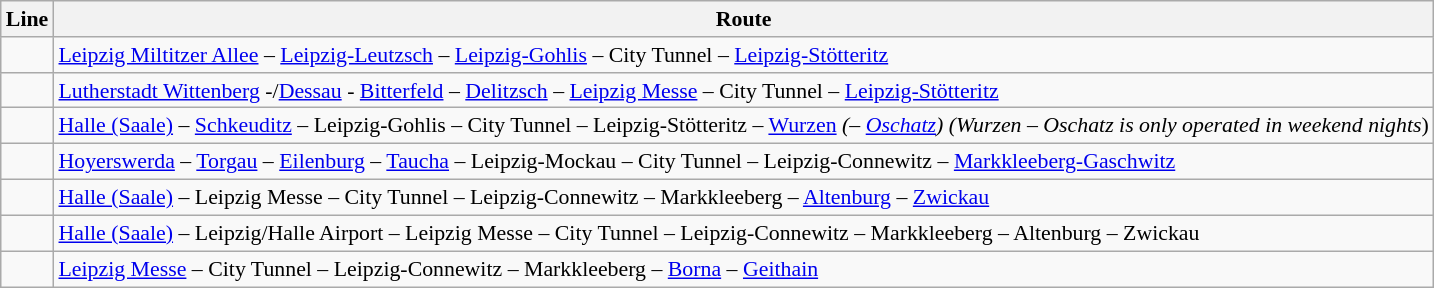<table class="wikitable" style="font-size:91%">
<tr class="hintergrundfarbe5">
<th>Line</th>
<th>Route</th>
</tr>
<tr>
<td style="font-size:111%"></td>
<td><a href='#'>Leipzig Miltitzer Allee</a> – <a href='#'>Leipzig-Leutzsch</a> – <a href='#'>Leipzig-Gohlis</a> – City Tunnel – <a href='#'>Leipzig-Stötteritz</a></td>
</tr>
<tr>
<td style="font-size:111%"></td>
<td><a href='#'>Lutherstadt Wittenberg</a> -/<a href='#'>Dessau</a> - <a href='#'>Bitterfeld</a> – <a href='#'>Delitzsch</a> – <a href='#'>Leipzig Messe</a> – City Tunnel – <a href='#'>Leipzig-Stötteritz</a></td>
</tr>
<tr>
<td style="font-size:111%"></td>
<td><a href='#'>Halle (Saale)</a> – <a href='#'>Schkeuditz</a> – Leipzig-Gohlis – City Tunnel – Leipzig-Stötteritz – <a href='#'>Wurzen</a>  <em>(– <a href='#'>Oschatz</a>)</em> <em>(Wurzen – Oschatz is only operated in weekend nights</em>)</td>
</tr>
<tr>
<td style="font-size:111%"></td>
<td><a href='#'>Hoyerswerda</a> – <a href='#'>Torgau</a> – <a href='#'>Eilenburg</a> – <a href='#'>Taucha</a> – Leipzig-Mockau – City Tunnel – Leipzig-Connewitz – <a href='#'>Markkleeberg-Gaschwitz</a></td>
</tr>
<tr>
<td style="font-size:111%"></td>
<td><a href='#'>Halle (Saale)</a> – Leipzig Messe – City Tunnel – Leipzig-Connewitz – Markkleeberg – <a href='#'>Altenburg</a> – <a href='#'>Zwickau</a></td>
</tr>
<tr>
<td style="font-size:111%"></td>
<td><a href='#'>Halle (Saale)</a> – Leipzig/Halle Airport – Leipzig Messe – City Tunnel – Leipzig-Connewitz – Markkleeberg – Altenburg – Zwickau</td>
</tr>
<tr>
<td style="font-size:111%"></td>
<td><a href='#'>Leipzig Messe</a> – City Tunnel – Leipzig-Connewitz – Markkleeberg – <a href='#'>Borna</a> – <a href='#'>Geithain</a></td>
</tr>
</table>
